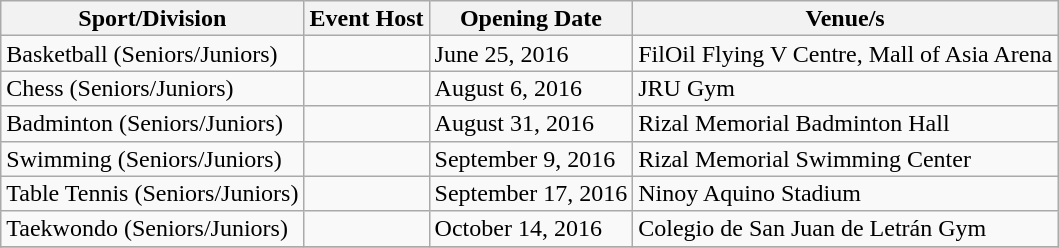<table class="wikitable" style="text-align:left; line-height:16px; width:auto;">
<tr>
<th>Sport/Division</th>
<th>Event Host</th>
<th>Opening Date</th>
<th>Venue/s</th>
</tr>
<tr>
<td> Basketball (Seniors/Juniors)</td>
<td></td>
<td>June 25, 2016</td>
<td>FilOil Flying V Centre, Mall of Asia Arena</td>
</tr>
<tr>
<td> Chess (Seniors/Juniors)</td>
<td></td>
<td>August 6, 2016</td>
<td>JRU Gym</td>
</tr>
<tr>
<td> Badminton (Seniors/Juniors)</td>
<td></td>
<td>August 31, 2016</td>
<td>Rizal Memorial Badminton Hall</td>
</tr>
<tr>
<td> Swimming (Seniors/Juniors)</td>
<td></td>
<td>September 9, 2016</td>
<td>Rizal Memorial Swimming Center</td>
</tr>
<tr>
<td> Table Tennis (Seniors/Juniors)</td>
<td></td>
<td>September 17, 2016</td>
<td>Ninoy Aquino Stadium</td>
</tr>
<tr>
<td> Taekwondo (Seniors/Juniors)</td>
<td></td>
<td>October 14, 2016</td>
<td>Colegio de San Juan de Letrán Gym</td>
</tr>
<tr>
</tr>
</table>
